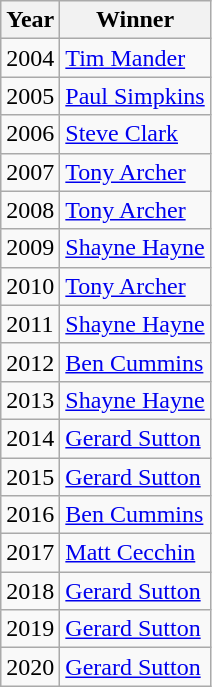<table class="wikitable">
<tr>
<th>Year</th>
<th>Winner</th>
</tr>
<tr>
<td>2004</td>
<td><a href='#'>Tim Mander</a></td>
</tr>
<tr>
<td>2005</td>
<td><a href='#'>Paul Simpkins</a></td>
</tr>
<tr>
<td>2006</td>
<td><a href='#'>Steve Clark</a></td>
</tr>
<tr>
<td>2007</td>
<td><a href='#'>Tony Archer</a></td>
</tr>
<tr>
<td>2008</td>
<td><a href='#'>Tony Archer</a></td>
</tr>
<tr>
<td>2009</td>
<td><a href='#'>Shayne Hayne</a></td>
</tr>
<tr>
<td>2010</td>
<td><a href='#'>Tony Archer</a></td>
</tr>
<tr>
<td>2011</td>
<td><a href='#'>Shayne Hayne</a></td>
</tr>
<tr>
<td>2012</td>
<td><a href='#'>Ben Cummins</a></td>
</tr>
<tr>
<td>2013</td>
<td><a href='#'>Shayne Hayne</a></td>
</tr>
<tr>
<td>2014</td>
<td><a href='#'>Gerard Sutton</a></td>
</tr>
<tr>
<td>2015</td>
<td><a href='#'>Gerard Sutton</a></td>
</tr>
<tr>
<td>2016</td>
<td><a href='#'>Ben Cummins</a></td>
</tr>
<tr>
<td>2017</td>
<td><a href='#'>Matt Cecchin</a></td>
</tr>
<tr>
<td>2018</td>
<td><a href='#'>Gerard Sutton</a></td>
</tr>
<tr>
<td>2019</td>
<td><a href='#'>Gerard Sutton</a></td>
</tr>
<tr>
<td>2020</td>
<td><a href='#'>Gerard Sutton</a></td>
</tr>
</table>
